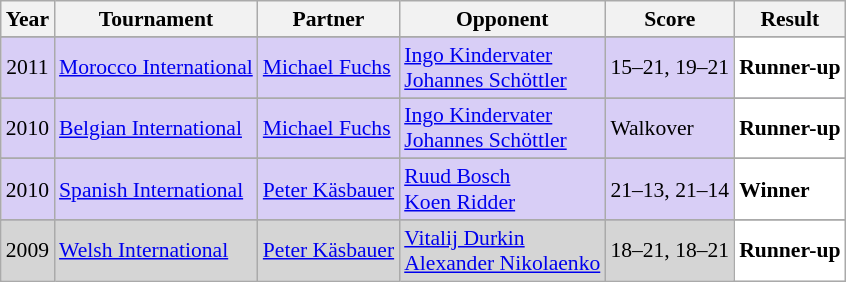<table class="sortable wikitable" style="font-size: 90%;">
<tr>
<th>Year</th>
<th>Tournament</th>
<th>Partner</th>
<th>Opponent</th>
<th>Score</th>
<th>Result</th>
</tr>
<tr>
</tr>
<tr style="background:#D8CEF6">
<td align="center">2011</td>
<td align="left"><a href='#'>Morocco International</a></td>
<td align="left"> <a href='#'>Michael Fuchs</a></td>
<td align="left"> <a href='#'>Ingo Kindervater</a><br> <a href='#'>Johannes Schöttler</a></td>
<td align="left">15–21, 19–21</td>
<td style="text-align:left; background:white"> <strong>Runner-up</strong></td>
</tr>
<tr>
</tr>
<tr style="background:#D8CEF6">
<td align="center">2010</td>
<td align="left"><a href='#'>Belgian International</a></td>
<td align="left"> <a href='#'>Michael Fuchs</a></td>
<td align="left"> <a href='#'>Ingo Kindervater</a><br> <a href='#'>Johannes Schöttler</a></td>
<td align="left">Walkover</td>
<td style="text-align:left; background:white"> <strong>Runner-up</strong></td>
</tr>
<tr>
</tr>
<tr style="background:#D8CEF6">
<td align="center">2010</td>
<td align="left"><a href='#'>Spanish International</a></td>
<td align="left"> <a href='#'>Peter Käsbauer</a></td>
<td align="left"> <a href='#'>Ruud Bosch</a><br> <a href='#'>Koen Ridder</a></td>
<td align="left">21–13, 21–14</td>
<td style="text-align:left; background:white"> <strong>Winner</strong></td>
</tr>
<tr>
</tr>
<tr style="background:#D5D5D5">
<td align="center">2009</td>
<td align="left"><a href='#'>Welsh International</a></td>
<td align="left"> <a href='#'>Peter Käsbauer</a></td>
<td align="left"> <a href='#'>Vitalij Durkin</a><br> <a href='#'>Alexander Nikolaenko</a></td>
<td align="left">18–21, 18–21</td>
<td style="text-align:left; background:white"> <strong>Runner-up</strong></td>
</tr>
</table>
